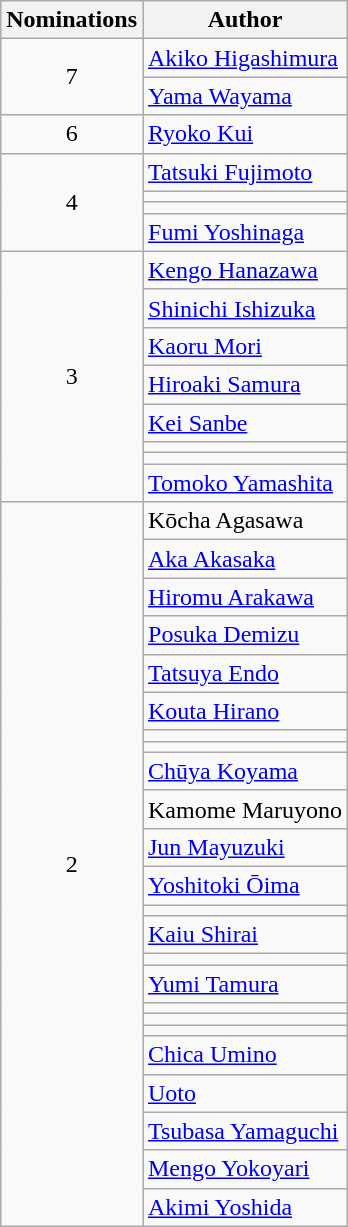<table class="wikitable">
<tr>
<th scope="col" width="55" style="text-align: center;">Nominations</th>
<th scope="col">Author</th>
</tr>
<tr>
<td style="text-align: center;"  rowspan=2>7</td>
<td><a href='#'>Akiko Higashimura</a>  </td>
</tr>
<tr>
<td><a href='#'>Yama Wayama</a></td>
</tr>
<tr>
<td style="text-align: center;">6</td>
<td><a href='#'>Ryoko Kui</a></td>
</tr>
<tr>
<td style="text-align: center;" rowspan=4>4</td>
<td><a href='#'>Tatsuki Fujimoto</a></td>
</tr>
<tr>
<td></td>
</tr>
<tr>
<td></td>
</tr>
<tr>
<td><a href='#'>Fumi Yoshinaga</a></td>
</tr>
<tr>
<td style="text-align: center;" rowspan=8>3</td>
<td><a href='#'>Kengo Hanazawa</a></td>
</tr>
<tr>
<td><a href='#'>Shinichi Ishizuka</a> </td>
</tr>
<tr>
<td><a href='#'>Kaoru Mori</a> </td>
</tr>
<tr>
<td><a href='#'>Hiroaki Samura</a></td>
</tr>
<tr>
<td><a href='#'>Kei Sanbe</a></td>
</tr>
<tr>
<td></td>
</tr>
<tr>
<td></td>
</tr>
<tr>
<td><a href='#'>Tomoko Yamashita</a></td>
</tr>
<tr>
<td style="text-align: center;" rowspan=24>2</td>
<td>Kōcha Agasawa</td>
</tr>
<tr>
<td><a href='#'>Aka Akasaka</a></td>
</tr>
<tr>
<td><a href='#'>Hiromu Arakawa</a></td>
</tr>
<tr>
<td><a href='#'>Posuka Demizu</a></td>
</tr>
<tr>
<td><a href='#'>Tatsuya Endo</a></td>
</tr>
<tr>
<td><a href='#'>Kouta Hirano</a></td>
</tr>
<tr>
<td></td>
</tr>
<tr>
<td></td>
</tr>
<tr>
<td><a href='#'>Chūya Koyama</a></td>
</tr>
<tr>
<td>Kamome Maruyono</td>
</tr>
<tr>
<td><a href='#'>Jun Mayuzuki</a></td>
</tr>
<tr>
<td><a href='#'>Yoshitoki Ōima</a></td>
</tr>
<tr>
<td></td>
</tr>
<tr>
<td><a href='#'>Kaiu Shirai</a></td>
</tr>
<tr>
<td></td>
</tr>
<tr>
<td><a href='#'>Yumi Tamura</a></td>
</tr>
<tr>
<td></td>
</tr>
<tr>
<td></td>
</tr>
<tr>
<td></td>
</tr>
<tr>
<td><a href='#'>Chica Umino</a> </td>
</tr>
<tr>
<td><a href='#'>Uoto</a></td>
</tr>
<tr>
<td><a href='#'>Tsubasa Yamaguchi</a> </td>
</tr>
<tr>
<td><a href='#'>Mengo Yokoyari</a></td>
</tr>
<tr>
<td><a href='#'>Akimi Yoshida</a> </td>
</tr>
</table>
